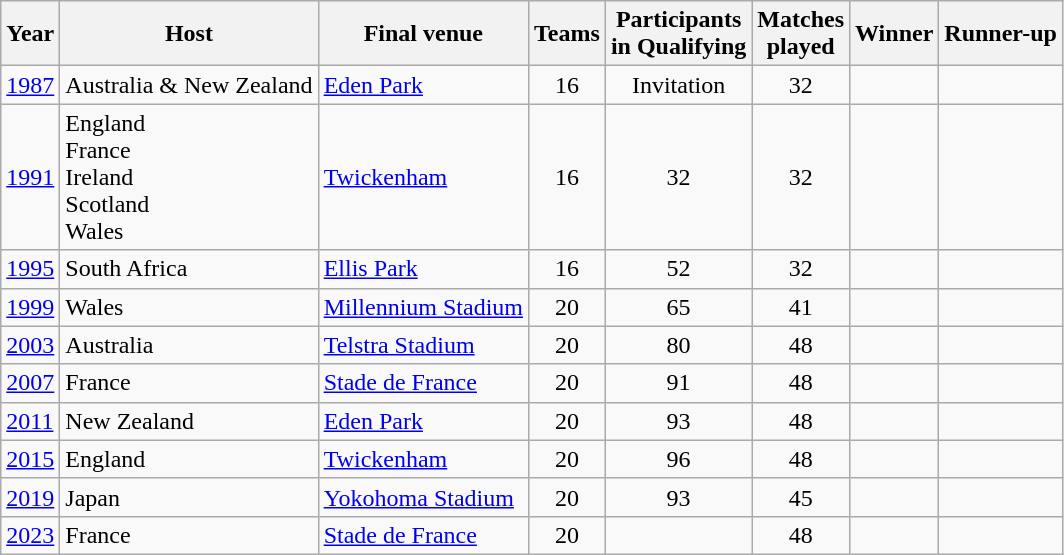<table class="wikitable">
<tr>
<th>Year</th>
<th>Host</th>
<th>Final venue</th>
<th>Teams</th>
<th>Participants<br>in Qualifying</th>
<th>Matches<br> played</th>
<th>Winner</th>
<th>Runner-up</th>
</tr>
<tr>
<td><a href='#'>1987</a></td>
<td>Australia & New Zealand</td>
<td><a href='#'>Eden Park</a></td>
<td align = "center">16</td>
<td align = "center">Invitation</td>
<td align = "center">32</td>
<td></td>
<td></td>
</tr>
<tr>
<td><a href='#'>1991</a></td>
<td>England<br>France<br>Ireland<br>Scotland<br>Wales</td>
<td><a href='#'>Twickenham</a></td>
<td align = "center">16</td>
<td align = "center">32</td>
<td align = "center">32</td>
<td></td>
<td></td>
</tr>
<tr>
<td><a href='#'>1995</a></td>
<td>South Africa</td>
<td><a href='#'>Ellis Park</a></td>
<td align = "center">16</td>
<td align = "center">52</td>
<td align = "center">32</td>
<td></td>
<td></td>
</tr>
<tr>
<td><a href='#'>1999</a></td>
<td>Wales</td>
<td><a href='#'>Millennium Stadium</a></td>
<td align = "center">20</td>
<td align = "center">65</td>
<td align = "center">41</td>
<td> </td>
<td></td>
</tr>
<tr>
<td><a href='#'>2003</a></td>
<td>Australia</td>
<td><a href='#'>Telstra Stadium</a></td>
<td align = "center">20</td>
<td align = "center">80</td>
<td align = "center">48</td>
<td></td>
<td></td>
</tr>
<tr>
<td><a href='#'>2007</a></td>
<td>France</td>
<td><a href='#'>Stade de France</a></td>
<td align = "center">20</td>
<td align = "center">91</td>
<td align = "center">48</td>
<td> </td>
<td></td>
</tr>
<tr>
<td><a href='#'>2011</a></td>
<td>New Zealand</td>
<td><a href='#'>Eden Park</a></td>
<td align = "center">20</td>
<td align = "center">93</td>
<td align = "center">48</td>
<td> </td>
<td></td>
</tr>
<tr>
<td><a href='#'>2015</a></td>
<td>England</td>
<td><a href='#'>Twickenham</a></td>
<td align = "center">20</td>
<td align = "center">96</td>
<td align = "center">48</td>
<td> </td>
<td></td>
</tr>
<tr>
<td><a href='#'>2019</a></td>
<td>Japan</td>
<td><a href='#'>Yokohoma Stadium</a></td>
<td align = "center">20</td>
<td align = "center">93</td>
<td align = "center">45</td>
<td> </td>
<td></td>
</tr>
<tr>
<td><a href='#'>2023</a></td>
<td>France</td>
<td><a href='#'>Stade de France</a></td>
<td align = "center">20</td>
<td align = "center"></td>
<td align = "center">48</td>
<td> </td>
<td></td>
</tr>
</table>
